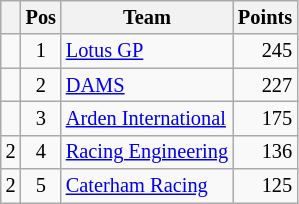<table class="wikitable" style="font-size: 85%;">
<tr>
<th></th>
<th>Pos</th>
<th>Team</th>
<th>Points</th>
</tr>
<tr>
<td align="left"></td>
<td align="center">1</td>
<td> <a href='#'>Lotus GP</a></td>
<td align="right">245</td>
</tr>
<tr>
<td align="left"></td>
<td align="center">2</td>
<td> <a href='#'>DAMS</a></td>
<td align="right">227</td>
</tr>
<tr>
<td align="left"></td>
<td align="center">3</td>
<td> <a href='#'>Arden International</a></td>
<td align="right">175</td>
</tr>
<tr>
<td align="left"> 2</td>
<td align="center">4</td>
<td> <a href='#'>Racing Engineering</a></td>
<td align="right">136</td>
</tr>
<tr>
<td align="left"> 2</td>
<td align="center">5</td>
<td> <a href='#'>Caterham Racing</a></td>
<td align="right">125</td>
</tr>
</table>
